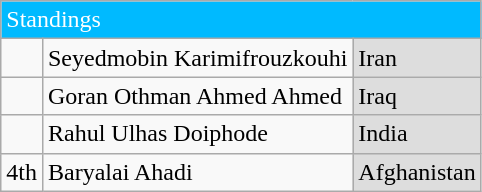<table class="wikitable">
<tr>
<td colspan="3" style="background:#00baff;color:#fff">Standings</td>
</tr>
<tr>
<td></td>
<td>Seyedmobin Karimifrouzkouhi</td>
<td style="background:#dddddd"> Iran</td>
</tr>
<tr>
<td></td>
<td>Goran Othman Ahmed Ahmed</td>
<td style="background:#dddddd"> Iraq</td>
</tr>
<tr>
<td></td>
<td>Rahul Ulhas Doiphode</td>
<td style="background:#dddddd"> India</td>
</tr>
<tr>
<td>4th</td>
<td>Baryalai Ahadi</td>
<td style="background:#dddddd"> Afghanistan</td>
</tr>
</table>
